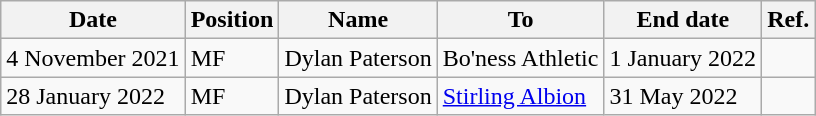<table class="wikitable">
<tr>
<th>Date</th>
<th>Position</th>
<th>Name</th>
<th>To</th>
<th>End date</th>
<th>Ref.</th>
</tr>
<tr>
<td>4 November 2021</td>
<td>MF</td>
<td>Dylan Paterson</td>
<td>Bo'ness Athletic</td>
<td>1 January 2022</td>
<td></td>
</tr>
<tr>
<td>28 January 2022</td>
<td>MF</td>
<td>Dylan Paterson</td>
<td><a href='#'>Stirling Albion</a></td>
<td>31 May 2022</td>
<td></td>
</tr>
</table>
